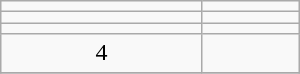<table class="wikitable" width="200px">
<tr>
<td align=center></td>
<td></td>
</tr>
<tr>
<td align=center></td>
<td></td>
</tr>
<tr>
<td align=center></td>
<td></td>
</tr>
<tr>
<td align=center>4</td>
<td></td>
</tr>
<tr>
</tr>
</table>
